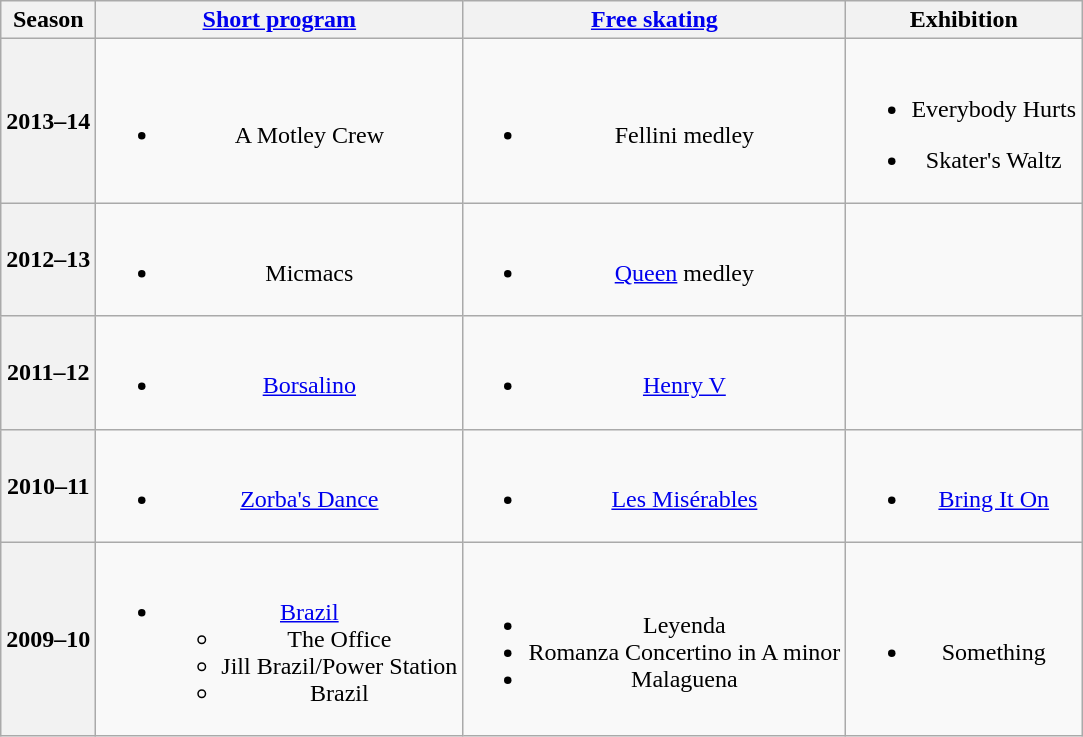<table class="wikitable" style="text-align: center">
<tr>
<th>Season</th>
<th><a href='#'>Short program</a></th>
<th><a href='#'>Free skating</a></th>
<th>Exhibition</th>
</tr>
<tr>
<th>2013–14 <br> </th>
<td><br><ul><li>A Motley Crew <br></li></ul></td>
<td><br><ul><li>Fellini medley <br></li></ul></td>
<td><br><ul><li>Everybody Hurts <br></li></ul><ul><li>Skater's Waltz <br></li></ul></td>
</tr>
<tr>
<th>2012–13 <br> </th>
<td><br><ul><li>Micmacs <br></li></ul></td>
<td><br><ul><li><a href='#'>Queen</a> medley</li></ul></td>
<td></td>
</tr>
<tr>
<th>2011–12 <br> </th>
<td><br><ul><li><a href='#'>Borsalino</a> <br></li></ul></td>
<td><br><ul><li><a href='#'>Henry V</a> <br></li></ul></td>
<td></td>
</tr>
<tr>
<th>2010–11 <br> </th>
<td><br><ul><li><a href='#'>Zorba's Dance</a> <br></li></ul></td>
<td><br><ul><li><a href='#'>Les Misérables</a> <br></li></ul></td>
<td><br><ul><li><a href='#'>Bring It On</a></li></ul></td>
</tr>
<tr>
<th>2009–10 <br> </th>
<td><br><ul><li><a href='#'>Brazil</a> <br><ul><li>The Office</li><li>Jill Brazil/Power Station</li><li>Brazil</li></ul></li></ul></td>
<td><br><ul><li>Leyenda <br></li><li>Romanza Concertino in A minor</li><li>Malaguena <br></li></ul></td>
<td><br><ul><li>Something <br></li></ul></td>
</tr>
</table>
